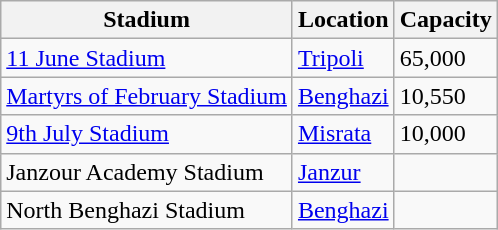<table class="wikitable sortable">
<tr>
<th>Stadium</th>
<th>Location</th>
<th>Capacity</th>
</tr>
<tr>
<td><a href='#'>11 June Stadium</a></td>
<td><a href='#'>Tripoli</a></td>
<td>65,000</td>
</tr>
<tr>
<td><a href='#'>Martyrs of February Stadium</a></td>
<td><a href='#'>Benghazi</a></td>
<td>10,550</td>
</tr>
<tr>
<td><a href='#'>9th July Stadium</a></td>
<td><a href='#'>Misrata</a></td>
<td>10,000</td>
</tr>
<tr>
<td>Janzour Academy Stadium</td>
<td><a href='#'>Janzur</a></td>
<td></td>
</tr>
<tr>
<td>North Benghazi Stadium</td>
<td><a href='#'>Benghazi</a></td>
<td></td>
</tr>
</table>
